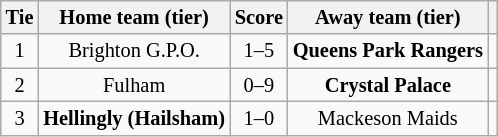<table class="wikitable" style="text-align:center; font-size:85%">
<tr>
<th>Tie</th>
<th>Home team (tier)</th>
<th>Score</th>
<th>Away team (tier)</th>
<th></th>
</tr>
<tr>
<td align="center">1</td>
<td>Brighton G.P.O.</td>
<td align="center">1–5</td>
<td><strong>Queens Park Rangers</strong></td>
<td></td>
</tr>
<tr>
<td align="center">2</td>
<td>Fulham</td>
<td align="center">0–9</td>
<td><strong>Crystal Palace</strong></td>
<td></td>
</tr>
<tr>
<td align="center">3</td>
<td><strong>Hellingly (Hailsham)</strong></td>
<td align="center">1–0</td>
<td>Mackeson Maids</td>
<td></td>
</tr>
</table>
